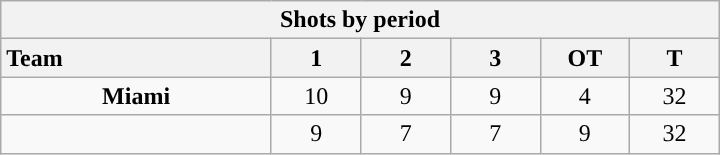<table class="wikitable" style="width:30em; text-align:right;">
<tr>
<th colspan=6>Shots by period</th>
</tr>
<tr>
<th style="width:10em; text-align:left;">Team</th>
<th style="width:3em;">1</th>
<th style="width:3em;">2</th>
<th style="width:3em;">3</th>
<th style="width:3em;">OT</th>
<th style="width:3em;">T</th>
</tr>
<tr>
<td align=center><strong>Miami</strong></td>
<td align=center>10</td>
<td align=center>9</td>
<td align=center>9</td>
<td align=center>4</td>
<td align=center>32</td>
</tr>
<tr>
<td align=center style=><strong></strong></td>
<td align=center>9</td>
<td align=center>7</td>
<td align=center>7</td>
<td align=center>9</td>
<td align=center>32</td>
</tr>
</table>
